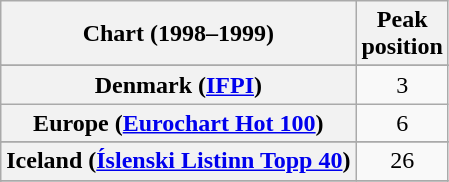<table class="wikitable sortable plainrowheaders" style="text-align:center">
<tr>
<th>Chart (1998–1999)</th>
<th>Peak<br>position</th>
</tr>
<tr>
</tr>
<tr>
</tr>
<tr>
</tr>
<tr>
</tr>
<tr>
</tr>
<tr>
</tr>
<tr>
</tr>
<tr>
<th scope="row">Denmark (<a href='#'>IFPI</a>)</th>
<td>3</td>
</tr>
<tr>
<th scope="row">Europe (<a href='#'>Eurochart Hot 100</a>)</th>
<td>6</td>
</tr>
<tr>
</tr>
<tr>
</tr>
<tr>
<th scope="row">Iceland (<a href='#'>Íslenski Listinn Topp 40</a>)</th>
<td>26</td>
</tr>
<tr>
</tr>
<tr>
</tr>
<tr>
</tr>
<tr>
</tr>
<tr>
</tr>
<tr>
</tr>
<tr>
</tr>
<tr>
</tr>
<tr>
</tr>
<tr>
</tr>
<tr>
</tr>
<tr>
</tr>
<tr>
</tr>
<tr>
</tr>
<tr>
</tr>
</table>
